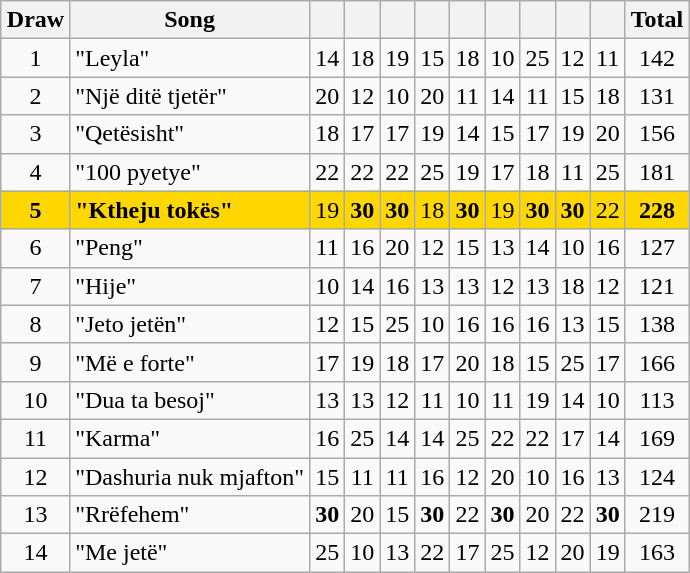<table class="wikitable collapsible" style="margin: 1em auto 1em auto; text-align:center;">
<tr>
<th>Draw</th>
<th>Song</th>
<th><small></small></th>
<th><small></small></th>
<th><small></small></th>
<th><small></small></th>
<th><small></small></th>
<th><small></small></th>
<th><small></small></th>
<th><small></small></th>
<th><small></small></th>
<th>Total</th>
</tr>
<tr>
<td>1</td>
<td align="left">"Leyla"</td>
<td>14</td>
<td>18</td>
<td>19</td>
<td>15</td>
<td>18</td>
<td>10</td>
<td>25</td>
<td>12</td>
<td>11</td>
<td>142</td>
</tr>
<tr>
<td>2</td>
<td align="left">"Një ditë tjetër"</td>
<td>20</td>
<td>12</td>
<td>10</td>
<td>20</td>
<td>11</td>
<td>14</td>
<td>11</td>
<td>15</td>
<td>18</td>
<td>131</td>
</tr>
<tr>
<td>3</td>
<td align="left">"Qetësisht"</td>
<td>18</td>
<td>17</td>
<td>17</td>
<td>19</td>
<td>14</td>
<td>15</td>
<td>17</td>
<td>19</td>
<td>20</td>
<td>156</td>
</tr>
<tr>
<td>4</td>
<td align="left">"100 pyetye"</td>
<td>22</td>
<td>22</td>
<td>22</td>
<td>25</td>
<td>19</td>
<td>17</td>
<td>18</td>
<td>11</td>
<td>25</td>
<td>181</td>
</tr>
<tr style="background:gold;">
<td><strong>5</strong></td>
<td align="left"><strong>"Ktheju tokës"</strong></td>
<td>19</td>
<td><strong>30</strong></td>
<td><strong>30</strong></td>
<td>18</td>
<td><strong>30</strong></td>
<td>19</td>
<td><strong>30</strong></td>
<td><strong>30</strong></td>
<td>22</td>
<td><strong>228</strong></td>
</tr>
<tr>
<td>6</td>
<td align="left">"Peng"</td>
<td>11</td>
<td>16</td>
<td>20</td>
<td>12</td>
<td>15</td>
<td>13</td>
<td>14</td>
<td>10</td>
<td>16</td>
<td>127</td>
</tr>
<tr>
<td>7</td>
<td align="left">"Hije"</td>
<td>10</td>
<td>14</td>
<td>16</td>
<td>13</td>
<td>13</td>
<td>12</td>
<td>13</td>
<td>18</td>
<td>12</td>
<td>121</td>
</tr>
<tr>
<td>8</td>
<td align="left">"Jeto jetën"</td>
<td>12</td>
<td>15</td>
<td>25</td>
<td>10</td>
<td>16</td>
<td>16</td>
<td>16</td>
<td>13</td>
<td>15</td>
<td>138</td>
</tr>
<tr>
<td>9</td>
<td align="left">"Më e forte"</td>
<td>17</td>
<td>19</td>
<td>18</td>
<td>17</td>
<td>20</td>
<td>18</td>
<td>15</td>
<td>25</td>
<td>17</td>
<td>166</td>
</tr>
<tr>
<td>10</td>
<td align="left">"Dua ta besoj"</td>
<td>13</td>
<td>13</td>
<td>12</td>
<td>11</td>
<td>10</td>
<td>11</td>
<td>19</td>
<td>14</td>
<td>10</td>
<td>113</td>
</tr>
<tr>
<td>11</td>
<td align="left">"Karma"</td>
<td>16</td>
<td>25</td>
<td>14</td>
<td>14</td>
<td>25</td>
<td>22</td>
<td>22</td>
<td>17</td>
<td>14</td>
<td>169</td>
</tr>
<tr>
<td>12</td>
<td align="left">"Dashuria nuk mjafton"</td>
<td>15</td>
<td>11</td>
<td>11</td>
<td>16</td>
<td>12</td>
<td>20</td>
<td>10</td>
<td>16</td>
<td>13</td>
<td>124</td>
</tr>
<tr>
<td>13</td>
<td align="left">"Rrëfehem"</td>
<td><strong>30</strong></td>
<td>20</td>
<td>15</td>
<td><strong>30</strong></td>
<td>22</td>
<td><strong>30</strong></td>
<td>20</td>
<td>22</td>
<td><strong>30</strong></td>
<td>219</td>
</tr>
<tr>
<td>14</td>
<td align="left">"Me jetë"</td>
<td>25</td>
<td>10</td>
<td>13</td>
<td>22</td>
<td>17</td>
<td>25</td>
<td>12</td>
<td>20</td>
<td>19</td>
<td>163</td>
</tr>
</table>
